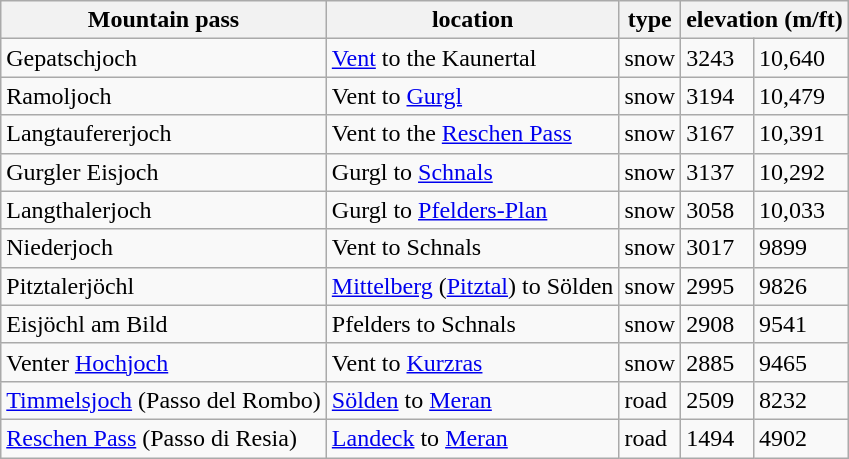<table class="wikitable">
<tr ---->
<th>Mountain pass</th>
<th>location</th>
<th>type</th>
<th colspan="2">elevation (m/ft)</th>
</tr>
<tr ---->
<td>Gepatschjoch</td>
<td><a href='#'>Vent</a> to the Kaunertal</td>
<td>snow</td>
<td>3243</td>
<td>10,640</td>
</tr>
<tr ---->
<td>Ramoljoch</td>
<td>Vent to <a href='#'>Gurgl</a></td>
<td>snow</td>
<td>3194</td>
<td>10,479</td>
</tr>
<tr ---->
<td>Langtaufererjoch</td>
<td>Vent to the <a href='#'>Reschen Pass</a></td>
<td>snow</td>
<td>3167</td>
<td>10,391</td>
</tr>
<tr ---->
<td>Gurgler Eisjoch</td>
<td>Gurgl to <a href='#'>Schnals</a></td>
<td>snow</td>
<td>3137</td>
<td>10,292</td>
</tr>
<tr ---->
<td>Langthalerjoch</td>
<td>Gurgl to <a href='#'>Pfelders-Plan</a></td>
<td>snow</td>
<td>3058</td>
<td>10,033</td>
</tr>
<tr ---->
<td>Niederjoch</td>
<td>Vent to Schnals</td>
<td>snow</td>
<td>3017</td>
<td>9899</td>
</tr>
<tr ---->
<td>Pitztalerjöchl</td>
<td><a href='#'>Mittelberg</a> (<a href='#'>Pitztal</a>) to Sölden</td>
<td>snow</td>
<td>2995</td>
<td>9826</td>
</tr>
<tr ---->
<td>Eisjöchl am Bild</td>
<td>Pfelders to Schnals</td>
<td>snow</td>
<td>2908</td>
<td>9541</td>
</tr>
<tr ---->
<td>Venter <a href='#'>Hochjoch</a></td>
<td>Vent to <a href='#'>Kurzras</a></td>
<td>snow</td>
<td>2885</td>
<td>9465</td>
</tr>
<tr ---->
<td><a href='#'>Timmelsjoch</a> (Passo del Rombo)</td>
<td><a href='#'>Sölden</a> to <a href='#'>Meran</a></td>
<td>road</td>
<td>2509</td>
<td>8232</td>
</tr>
<tr ---->
<td><a href='#'>Reschen Pass</a> (Passo di Resia)</td>
<td><a href='#'>Landeck</a> to <a href='#'>Meran</a></td>
<td>road</td>
<td>1494</td>
<td>4902</td>
</tr>
</table>
